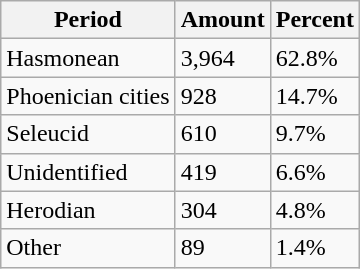<table class="wikitable">
<tr>
<th style="font-weight: bold;">Period</th>
<th style="font-weight: bold;">Amount</th>
<th style="font-weight: bold;">Percent</th>
</tr>
<tr>
<td>Hasmonean</td>
<td>3,964</td>
<td>62.8%</td>
</tr>
<tr>
<td>Phoenician cities</td>
<td>928</td>
<td>14.7%</td>
</tr>
<tr>
<td>Seleucid</td>
<td>610</td>
<td>9.7%</td>
</tr>
<tr>
<td>Unidentified</td>
<td>419</td>
<td>6.6%</td>
</tr>
<tr>
<td>Herodian</td>
<td>304</td>
<td>4.8%</td>
</tr>
<tr>
<td>Other</td>
<td>89</td>
<td>1.4%</td>
</tr>
</table>
